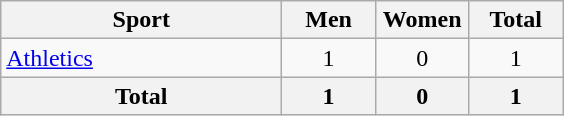<table class="wikitable sortable" style="text-align:center;">
<tr>
<th width=180>Sport</th>
<th width=55>Men</th>
<th width=55>Women</th>
<th width=55>Total</th>
</tr>
<tr>
<td align=left><a href='#'>Athletics</a></td>
<td>1</td>
<td>0</td>
<td>1</td>
</tr>
<tr>
<th>Total</th>
<th>1</th>
<th>0</th>
<th>1</th>
</tr>
</table>
